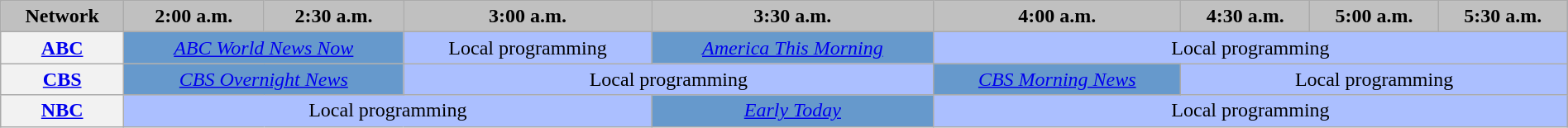<table class="wikitable" style="width:100%;margin-right:0;text-align:center">
<tr>
<th style="background-color:#C0C0C0;text-align:center">Network</th>
<th style="background-color:#C0C0C0;text-align:center">2:00 a.m.</th>
<th style="background-color:#C0C0C0;text-align:center">2:30 a.m.</th>
<th style="background-color:#C0C0C0;text-align:center">3:00 a.m.</th>
<th style="background-color:#C0C0C0;text-align:center">3:30 a.m.</th>
<th style="background-color:#C0C0C0;text-align:center">4:00 a.m.</th>
<th style="background-color:#C0C0C0;text-align:center">4:30 a.m.</th>
<th style="background-color:#C0C0C0;text-align:center">5:00 a.m.</th>
<th style="background-color:#C0C0C0;text-align:center">5:30 a.m.</th>
</tr>
<tr>
<th><a href='#'>ABC</a></th>
<td colspan="2" style="background:#6699CC"><em><a href='#'>ABC World News Now</a></em></td>
<td style="background:#abbfff">Local programming</td>
<td style="background: #6699CC"><em><a href='#'>America This Morning</a></em></td>
<td colspan="4" style="background:#abbfff">Local programming</td>
</tr>
<tr>
<th><a href='#'>CBS</a></th>
<td colspan="2" style="background: #6699CC"><em><a href='#'>CBS Overnight News</a></em></td>
<td colspan="2" style="background:#abbfff">Local programming</td>
<td style="background: #6699CC"><em><a href='#'>CBS Morning News</a></em></td>
<td colspan="3" style="background:#abbfff">Local programming</td>
</tr>
<tr>
<th><a href='#'>NBC</a></th>
<td colspan="3" style="background:#abbfff">Local programming</td>
<td style="background: #6699CC"><em><a href='#'>Early Today</a></em></td>
<td colspan="5" style="background:#abbfff">Local programming</td>
</tr>
</table>
